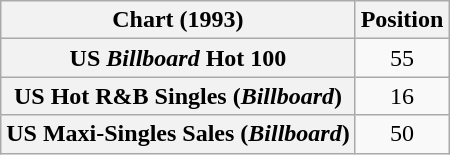<table class="wikitable sortable plainrowheaders" style="text-align:center">
<tr>
<th>Chart (1993)</th>
<th>Position</th>
</tr>
<tr>
<th scope="row">US <em>Billboard</em> Hot 100</th>
<td>55</td>
</tr>
<tr>
<th scope="row">US Hot R&B Singles (<em>Billboard</em>)</th>
<td>16</td>
</tr>
<tr>
<th scope="row">US Maxi-Singles Sales (<em>Billboard</em>)</th>
<td>50</td>
</tr>
</table>
